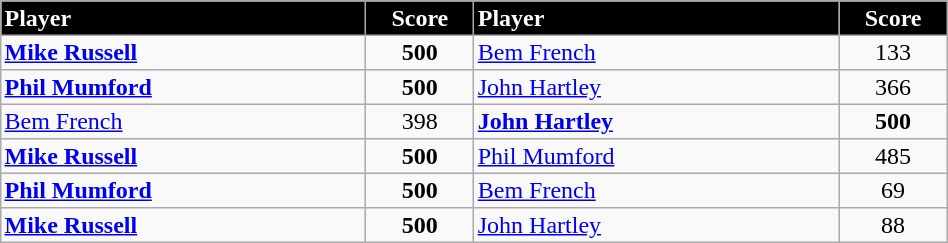<table border="2" cellpadding="2" cellspacing="0" style="margin: 0; background: #f9f9f9; border: 1px #aaa solid; border-collapse: collapse; font-size: 100%;" width=50%>
<tr>
<th bgcolor="000000" style="color:white; text-align:left" width=20%>Player</th>
<th bgcolor="000000" style="color:white; text-align:center" width=5%>Score</th>
<th bgcolor="000000" style="color:white; text-align:left" width=20%>Player</th>
<th bgcolor="000000" style="color:white; text-align:center" width= 5%>Score</th>
</tr>
<tr>
<td style="text-align:left"> <strong><a href='#'>Mike Russell</a></strong></td>
<td style="text-align:center"><strong>500</strong></td>
<td style="text-align:left"> <a href='#'>Bem French</a></td>
<td style="text-align:center">133</td>
</tr>
<tr>
<td style="text-align:left"> <strong><a href='#'>Phil Mumford</a></strong></td>
<td style="text-align:center"><strong>500</strong></td>
<td style="text-align:left"> <a href='#'>John Hartley</a></td>
<td style="text-align:center">366</td>
</tr>
<tr>
<td style="text-align:left"> <a href='#'>Bem French</a></td>
<td style="text-align:center">398</td>
<td style="text-align:left"> <strong><a href='#'>John Hartley</a></strong></td>
<td style="text-align:center"><strong>500</strong></td>
</tr>
<tr>
<td style="text-align:left"> <strong><a href='#'>Mike Russell</a> </strong></td>
<td style="text-align:center"><strong>500</strong></td>
<td style="text-align:left"> <a href='#'>Phil Mumford</a></td>
<td style="text-align:center">485</td>
</tr>
<tr>
<td style="text-align:left"> <strong><a href='#'>Phil Mumford</a></strong></td>
<td style="text-align:center"><strong>500</strong></td>
<td style="text-align:left"> <a href='#'>Bem French</a></td>
<td style="text-align:center">69</td>
</tr>
<tr>
<td style="text-align:left"> <strong><a href='#'>Mike Russell</a></strong></td>
<td style="text-align:center"><strong>500</strong></td>
<td style="text-align:left"> <a href='#'>John Hartley</a></td>
<td style="text-align:center">88</td>
</tr>
</table>
